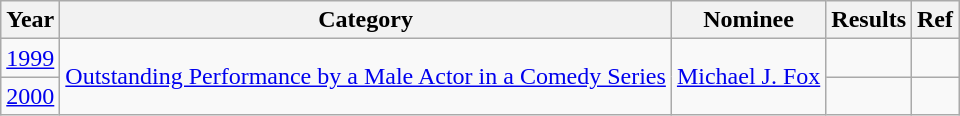<table class="wikitable">
<tr>
<th>Year</th>
<th>Category</th>
<th>Nominee</th>
<th>Results</th>
<th>Ref</th>
</tr>
<tr>
<td><a href='#'>1999</a></td>
<td rowspan="2"><a href='#'>Outstanding Performance by a Male Actor in a Comedy Series</a></td>
<td rowspan="2"><a href='#'>Michael J. Fox</a></td>
<td></td>
<td></td>
</tr>
<tr>
<td><a href='#'>2000</a></td>
<td></td>
<td></td>
</tr>
</table>
